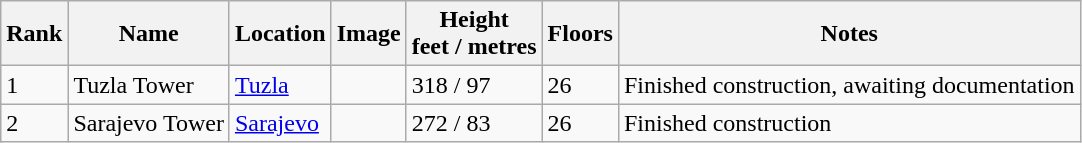<table class="wikitable sortable">
<tr>
<th>Rank</th>
<th>Name</th>
<th>Location</th>
<th class="unsortable">Image</th>
<th>Height<br>feet / metres</th>
<th>Floors</th>
<th>Notes</th>
</tr>
<tr>
<td>1</td>
<td>Tuzla Tower</td>
<td><a href='#'>Tuzla</a></td>
<td></td>
<td>318 / 97</td>
<td>26</td>
<td>Finished construction, awaiting documentation</td>
</tr>
<tr>
<td>2</td>
<td>Sarajevo Tower</td>
<td><a href='#'>Sarajevo</a></td>
<td></td>
<td>272 / 83</td>
<td>26</td>
<td>Finished construction</td>
</tr>
</table>
